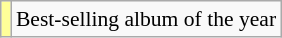<table class="wikitable sortable plainrowheaders" style="font-size:90%; text-align:center;">
<tr>
<td bgcolor=#FFFF99 align=center></td>
<td>Best-selling album of the year</td>
</tr>
</table>
